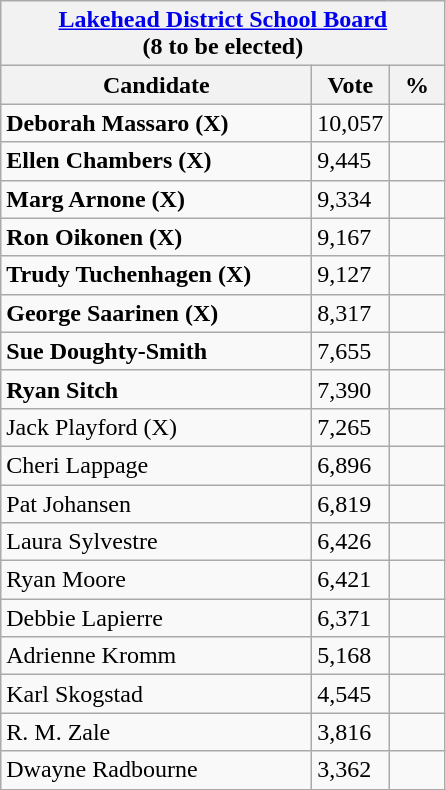<table class="wikitable">
<tr>
<th colspan="3"><strong><a href='#'>Lakehead District School Board</a><br>(8 to be elected)</strong></th>
</tr>
<tr>
<th bgcolor="#DDDDFF" width="200px">Candidate</th>
<th bgcolor="#DDDDFF" width="40px">Vote</th>
<th bgcolor="#DDDDFF" width="30px">%</th>
</tr>
<tr>
<td><strong>Deborah Massaro (X)</strong></td>
<td>10,057</td>
<td></td>
</tr>
<tr>
<td><strong>Ellen Chambers (X)</strong></td>
<td>9,445</td>
<td></td>
</tr>
<tr>
<td><strong>Marg Arnone (X)</strong></td>
<td>9,334</td>
<td></td>
</tr>
<tr>
<td><strong>Ron Oikonen (X)</strong></td>
<td>9,167</td>
<td></td>
</tr>
<tr>
<td><strong>Trudy Tuchenhagen (X)</strong></td>
<td>9,127</td>
<td></td>
</tr>
<tr>
<td><strong>George Saarinen (X)</strong></td>
<td>8,317</td>
<td></td>
</tr>
<tr>
<td><strong>Sue Doughty-Smith</strong></td>
<td>7,655</td>
<td></td>
</tr>
<tr>
<td><strong>Ryan Sitch</strong></td>
<td>7,390</td>
<td></td>
</tr>
<tr>
<td>Jack Playford (X)</td>
<td>7,265</td>
<td></td>
</tr>
<tr>
<td>Cheri Lappage</td>
<td>6,896</td>
<td></td>
</tr>
<tr>
<td>Pat Johansen</td>
<td>6,819</td>
<td></td>
</tr>
<tr>
<td>Laura Sylvestre</td>
<td>6,426</td>
<td></td>
</tr>
<tr>
<td>Ryan Moore</td>
<td>6,421</td>
<td></td>
</tr>
<tr>
<td>Debbie Lapierre</td>
<td>6,371</td>
<td></td>
</tr>
<tr>
<td>Adrienne Kromm</td>
<td>5,168</td>
<td></td>
</tr>
<tr>
<td>Karl Skogstad</td>
<td>4,545</td>
<td></td>
</tr>
<tr>
<td>R. M. Zale</td>
<td>3,816</td>
<td></td>
</tr>
<tr>
<td>Dwayne Radbourne</td>
<td>3,362</td>
<td></td>
</tr>
</table>
